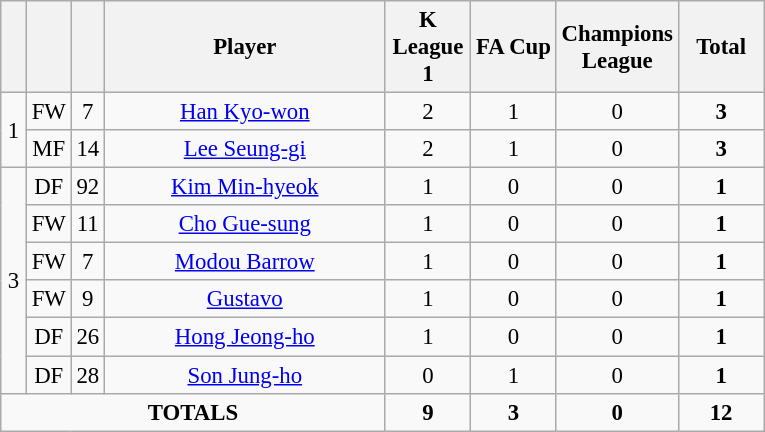<table class="wikitable sortable" style="font-size: 95%; text-align: center;">
<tr>
<th width=10></th>
<th width=10></th>
<th width=10></th>
<th width=180>Player</th>
<th width=50>K League 1</th>
<th width=50>FA Cup</th>
<th width=50>Champions League</th>
<th width=50>Total</th>
</tr>
<tr>
<td rowspan=2>1</td>
<td>FW</td>
<td>7</td>
<td> <a href='#'>Han Kyo-won</a></td>
<td>2</td>
<td>1</td>
<td>0</td>
<td><strong>3</strong></td>
</tr>
<tr>
<td>MF</td>
<td>14</td>
<td> <a href='#'>Lee Seung-gi</a></td>
<td>2</td>
<td>1</td>
<td>0</td>
<td><strong>3</strong></td>
</tr>
<tr>
<td rowspan="6">3</td>
<td>DF</td>
<td>92</td>
<td> <a href='#'>Kim Min-hyeok</a></td>
<td>1</td>
<td>0</td>
<td>0</td>
<td><strong>1</strong></td>
</tr>
<tr>
<td>FW</td>
<td>11</td>
<td> <a href='#'>Cho Gue-sung</a></td>
<td>1</td>
<td>0</td>
<td>0</td>
<td><strong>1</strong></td>
</tr>
<tr>
<td>FW</td>
<td>7</td>
<td> <a href='#'>Modou Barrow</a></td>
<td>1</td>
<td>0</td>
<td>0</td>
<td><strong>1</strong></td>
</tr>
<tr>
<td>FW</td>
<td>9</td>
<td> <a href='#'>Gustavo</a></td>
<td>1</td>
<td>0</td>
<td>0</td>
<td><strong>1</strong></td>
</tr>
<tr>
<td>DF</td>
<td>26</td>
<td> <a href='#'>Hong Jeong-ho</a></td>
<td>1</td>
<td>0</td>
<td>0</td>
<td><strong>1</strong></td>
</tr>
<tr>
<td>DF</td>
<td>28</td>
<td> <a href='#'>Son Jung-ho</a></td>
<td>0</td>
<td>1</td>
<td>0</td>
<td><strong>1</strong></td>
</tr>
<tr>
<td colspan=4><strong>TOTALS</strong></td>
<td><strong>9</strong></td>
<td><strong>3</strong></td>
<td><strong>0</strong></td>
<td><strong>12</strong></td>
</tr>
</table>
